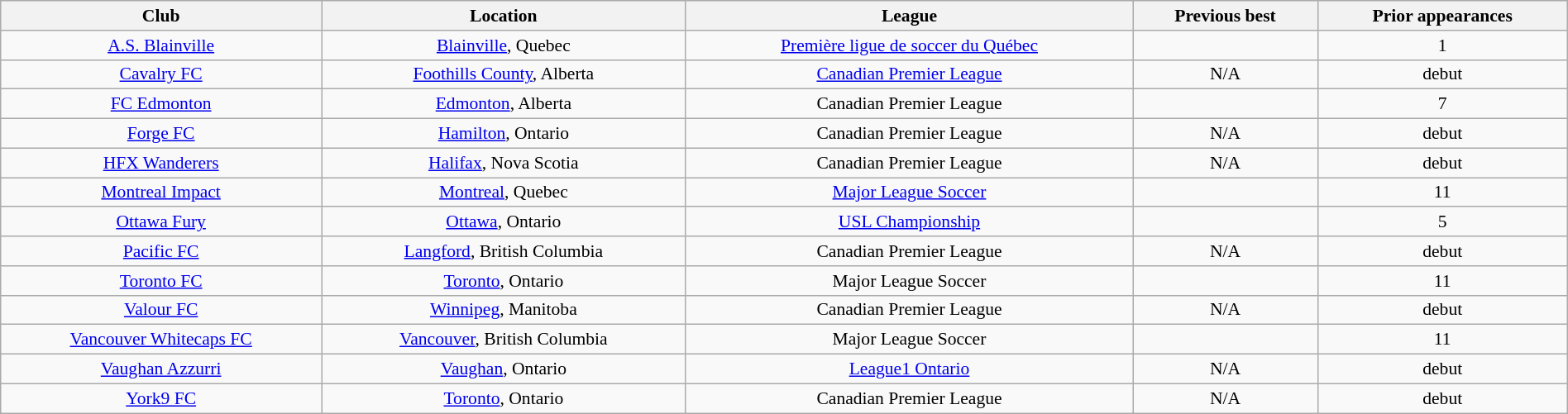<table class="wikitable sortable" style="text-align:center; font-size:90%; width:100%">
<tr>
<th>Club</th>
<th>Location</th>
<th>League</th>
<th>Previous best</th>
<th>Prior appearances</th>
</tr>
<tr>
<td><a href='#'>A.S. Blainville</a></td>
<td><a href='#'>Blainville</a>, Quebec</td>
<td><a href='#'>Première ligue de soccer du Québec</a></td>
<td></td>
<td>1</td>
</tr>
<tr>
<td><a href='#'>Cavalry FC</a></td>
<td><a href='#'>Foothills County</a>, Alberta</td>
<td><a href='#'>Canadian Premier League</a></td>
<td>N/A</td>
<td>debut</td>
</tr>
<tr>
<td><a href='#'>FC Edmonton</a></td>
<td><a href='#'>Edmonton</a>, Alberta</td>
<td>Canadian Premier League</td>
<td></td>
<td>7</td>
</tr>
<tr>
<td><a href='#'>Forge FC</a></td>
<td><a href='#'>Hamilton</a>, Ontario</td>
<td>Canadian Premier League</td>
<td>N/A</td>
<td>debut</td>
</tr>
<tr>
<td><a href='#'>HFX Wanderers</a></td>
<td><a href='#'>Halifax</a>, Nova Scotia</td>
<td>Canadian Premier League</td>
<td>N/A</td>
<td>debut</td>
</tr>
<tr>
<td><a href='#'>Montreal Impact</a></td>
<td><a href='#'>Montreal</a>, Quebec</td>
<td><a href='#'>Major League Soccer</a></td>
<td></td>
<td>11</td>
</tr>
<tr>
<td><a href='#'>Ottawa Fury</a></td>
<td><a href='#'>Ottawa</a>, Ontario</td>
<td><a href='#'>USL Championship</a></td>
<td></td>
<td>5</td>
</tr>
<tr>
<td><a href='#'>Pacific FC</a></td>
<td><a href='#'>Langford</a>, British Columbia</td>
<td>Canadian Premier League</td>
<td>N/A</td>
<td>debut</td>
</tr>
<tr>
<td><a href='#'>Toronto FC</a></td>
<td><a href='#'>Toronto</a>, Ontario</td>
<td>Major League Soccer</td>
<td></td>
<td>11</td>
</tr>
<tr>
<td><a href='#'>Valour FC</a></td>
<td><a href='#'>Winnipeg</a>, Manitoba</td>
<td>Canadian Premier League</td>
<td>N/A</td>
<td>debut</td>
</tr>
<tr>
<td><a href='#'>Vancouver Whitecaps FC</a></td>
<td><a href='#'>Vancouver</a>, British Columbia</td>
<td>Major League Soccer</td>
<td></td>
<td>11</td>
</tr>
<tr>
<td><a href='#'>Vaughan Azzurri</a></td>
<td><a href='#'>Vaughan</a>, Ontario</td>
<td><a href='#'>League1 Ontario</a></td>
<td>N/A</td>
<td>debut</td>
</tr>
<tr>
<td><a href='#'>York9 FC</a></td>
<td><a href='#'>Toronto</a>, Ontario</td>
<td>Canadian Premier League</td>
<td>N/A</td>
<td>debut</td>
</tr>
</table>
